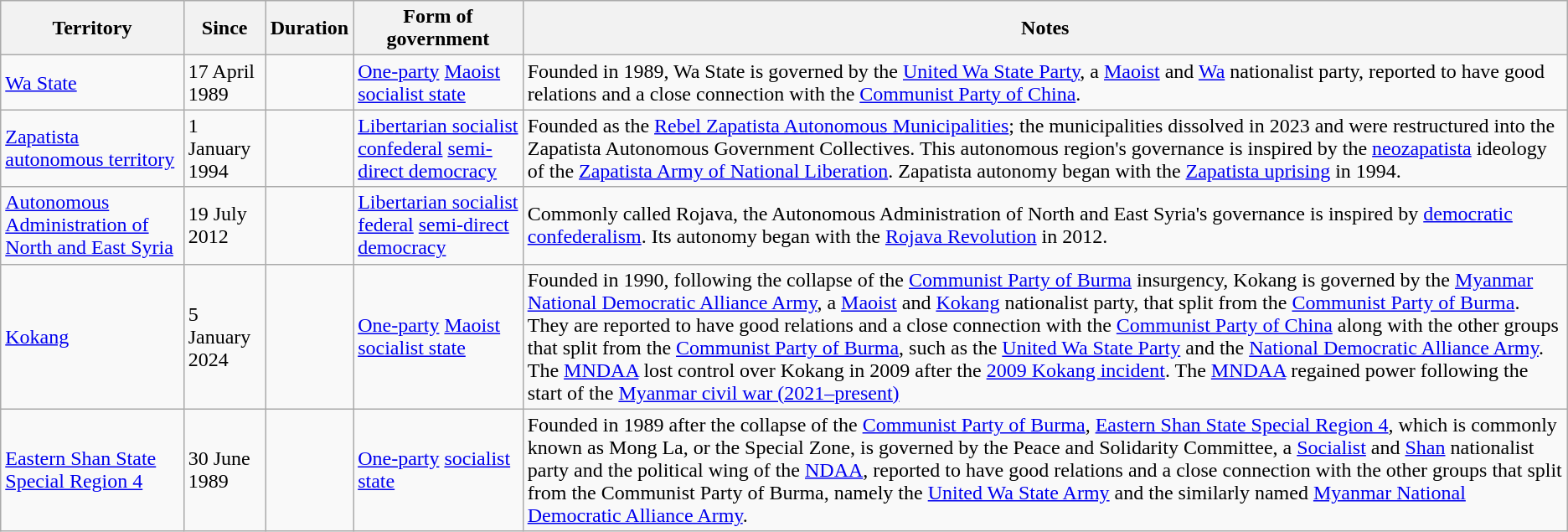<table class="wikitable">
<tr>
<th>Territory</th>
<th>Since</th>
<th>Duration</th>
<th>Form of government</th>
<th>Notes</th>
</tr>
<tr>
<td> <a href='#'>Wa State</a></td>
<td>17 April 1989</td>
<td></td>
<td><a href='#'>One-party</a> <a href='#'>Maoist</a> <a href='#'>socialist state</a></td>
<td>Founded in 1989, Wa State is governed by the <a href='#'>United Wa State Party</a>, a <a href='#'>Maoist</a> and <a href='#'>Wa</a> nationalist party, reported to have good relations and a close connection with the <a href='#'>Communist Party of China</a>.</td>
</tr>
<tr>
<td> <a href='#'>Zapatista autonomous territory</a></td>
<td>1 January 1994</td>
<td></td>
<td><a href='#'>Libertarian socialist</a> <a href='#'>confederal</a> <a href='#'>semi-direct democracy</a></td>
<td>Founded as the <a href='#'>Rebel Zapatista Autonomous Municipalities</a>; the municipalities dissolved in 2023 and were restructured into the Zapatista Autonomous Government Collectives. This autonomous region's governance is inspired by the <a href='#'>neozapatista</a> ideology of the <a href='#'>Zapatista Army of National Liberation</a>. Zapatista autonomy began with the <a href='#'>Zapatista uprising</a> in 1994.</td>
</tr>
<tr>
<td> <a href='#'>Autonomous Administration of North and East Syria</a></td>
<td>19 July 2012</td>
<td></td>
<td><a href='#'>Libertarian socialist</a> <a href='#'>federal</a> <a href='#'>semi-direct democracy</a></td>
<td>Commonly called Rojava, the Autonomous Administration of North and East Syria's governance is inspired by <a href='#'>democratic confederalism</a>. Its autonomy began with the <a href='#'>Rojava Revolution</a> in 2012.</td>
</tr>
<tr>
<td> <a href='#'>Kokang</a></td>
<td>5 January 2024</td>
<td></td>
<td><a href='#'>One-party</a> <a href='#'>Maoist</a> <a href='#'>socialist state</a></td>
<td>Founded in 1990, following the collapse of the <a href='#'>Communist Party of Burma</a> insurgency, Kokang is governed by the <a href='#'>Myanmar National Democratic Alliance Army</a>, a <a href='#'>Maoist</a> and <a href='#'>Kokang</a> nationalist party, that split from the <a href='#'>Communist Party of Burma</a>. They are reported to have good relations and a close connection with the <a href='#'>Communist Party of China</a> along with the other groups that split from the  <a href='#'>Communist Party of Burma</a>, such as the <a href='#'>United Wa State Party</a> and the <a href='#'>National Democratic Alliance Army</a>. The <a href='#'>MNDAA</a> lost control over Kokang in 2009 after the <a href='#'>2009 Kokang incident</a>. The <a href='#'>MNDAA</a> regained power following the start of the <a href='#'>Myanmar civil war (2021–present)</a></td>
</tr>
<tr>
<td> <a href='#'>Eastern Shan State Special Region 4</a></td>
<td>30 June 1989</td>
<td></td>
<td><a href='#'>One-party</a> <a href='#'>socialist state</a></td>
<td>Founded in 1989 after the collapse of the <a href='#'>Communist Party of Burma</a>, <a href='#'>Eastern Shan State Special Region 4</a>, which is commonly known as Mong La, or the Special Zone, is governed by the Peace and Solidarity Committee, a <a href='#'>Socialist</a> and <a href='#'>Shan</a> nationalist party and the political wing of the <a href='#'>NDAA</a>, reported to have good relations and a close connection with the other groups that split from the Communist Party of Burma, namely the <a href='#'>United Wa State Army</a> and the similarly named <a href='#'>Myanmar National Democratic Alliance Army</a>. </td>
</tr>
</table>
